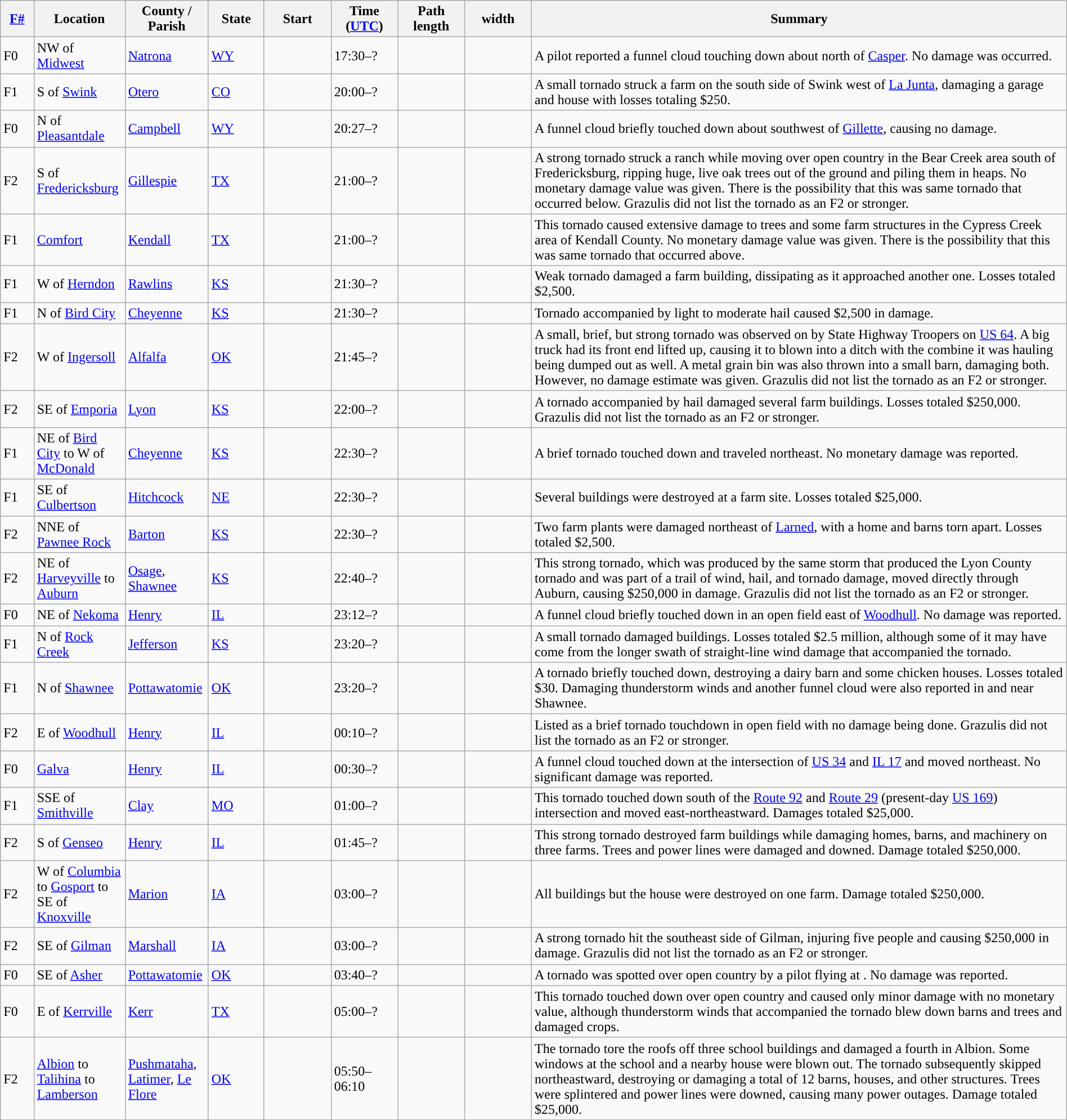<table class="wikitable sortable" style="width:100%;">
<tr>
<th scope="col"  style="width:3%; text-align:center;"><a href='#'>F#</a></th>
<th scope="col"  style="width:7%; text-align:center;" class="unsortable">Location</th>
<th scope="col"  style="width:6%; text-align:center;" class="unsortable">County / Parish</th>
<th scope="col"  style="width:5%; text-align:center;">State</th>
<th scope="col"  style="width:6%; text-align:center;">Start<br></th>
<th scope="col"  style="width:6%; text-align:center;">Time (<a href='#'>UTC</a>)</th>
<th scope="col"  style="width:6%; text-align:center;">Path length</th>
<th scope="col"  style="width:6%; text-align:center;"> width</th>
<th scope="col" class="unsortable" style="width:48%; text-align:center;">Summary</th>
</tr>
<tr>
<td>F0</td>
<td>NW of <a href='#'>Midwest</a></td>
<td><a href='#'>Natrona</a></td>
<td><a href='#'>WY</a></td>
<td></td>
<td>17:30–?</td>
<td></td>
<td></td>
<td>A pilot reported a funnel cloud touching down about  north of <a href='#'>Casper</a>. No damage was occurred.</td>
</tr>
<tr>
<td>F1</td>
<td>S of <a href='#'>Swink</a></td>
<td><a href='#'>Otero</a></td>
<td><a href='#'>CO</a></td>
<td></td>
<td>20:00–?</td>
<td></td>
<td></td>
<td>A small tornado struck a farm on the south side of Swink west of <a href='#'>La Junta</a>, damaging a garage and house with losses totaling $250.</td>
</tr>
<tr>
<td>F0</td>
<td>N of <a href='#'>Pleasantdale</a></td>
<td><a href='#'>Campbell</a></td>
<td><a href='#'>WY</a></td>
<td></td>
<td>20:27–?</td>
<td></td>
<td></td>
<td>A funnel cloud briefly touched down about  southwest of <a href='#'>Gillette</a>, causing no damage.</td>
</tr>
<tr>
<td>F2</td>
<td>S of <a href='#'>Fredericksburg</a></td>
<td><a href='#'>Gillespie</a></td>
<td><a href='#'>TX</a></td>
<td></td>
<td>21:00–?</td>
<td></td>
<td></td>
<td>A strong tornado struck a ranch while moving over open country in the Bear Creek area south of Fredericksburg, ripping huge, live oak trees out of the ground and piling them in heaps. No monetary damage value was given. There is the possibility that this was same tornado that occurred below. Grazulis did not list the tornado as an F2 or stronger.</td>
</tr>
<tr>
<td>F1</td>
<td><a href='#'>Comfort</a></td>
<td><a href='#'>Kendall</a></td>
<td><a href='#'>TX</a></td>
<td></td>
<td>21:00–?</td>
<td></td>
<td></td>
<td>This tornado caused extensive damage to trees and some farm structures in the Cypress Creek area of Kendall County. No monetary damage value was given. There is the possibility that this was same tornado that occurred above.</td>
</tr>
<tr>
<td>F1</td>
<td>W of <a href='#'>Herndon</a></td>
<td><a href='#'>Rawlins</a></td>
<td><a href='#'>KS</a></td>
<td></td>
<td>21:30–?</td>
<td></td>
<td></td>
<td>Weak tornado damaged a farm building, dissipating as it approached another one. Losses totaled $2,500.</td>
</tr>
<tr>
<td>F1</td>
<td>N of <a href='#'>Bird City</a></td>
<td><a href='#'>Cheyenne</a></td>
<td><a href='#'>KS</a></td>
<td></td>
<td>21:30–?</td>
<td></td>
<td></td>
<td>Tornado accompanied by light to moderate hail caused $2,500 in damage.</td>
</tr>
<tr>
<td>F2</td>
<td>W of <a href='#'>Ingersoll</a></td>
<td><a href='#'>Alfalfa</a></td>
<td><a href='#'>OK</a></td>
<td></td>
<td>21:45–?</td>
<td></td>
<td></td>
<td>A small, brief, but strong tornado was observed on by State Highway Troopers on <a href='#'>US 64</a>. A big truck had its front end lifted up, causing it to blown into a ditch with the combine it was hauling being dumped out as well. A metal grain bin was also thrown into a small barn, damaging both. However, no damage estimate was given. Grazulis did not list the tornado as an F2 or stronger.</td>
</tr>
<tr>
<td>F2</td>
<td>SE of <a href='#'>Emporia</a></td>
<td><a href='#'>Lyon</a></td>
<td><a href='#'>KS</a></td>
<td></td>
<td>22:00–?</td>
<td></td>
<td></td>
<td>A tornado accompanied by  hail damaged several farm buildings. Losses totaled $250,000. Grazulis did not list the tornado as an F2 or stronger.</td>
</tr>
<tr>
<td>F1</td>
<td>NE of <a href='#'>Bird City</a> to W of <a href='#'>McDonald</a></td>
<td><a href='#'>Cheyenne</a></td>
<td><a href='#'>KS</a></td>
<td></td>
<td>22:30–?</td>
<td></td>
<td></td>
<td>A brief tornado touched down and traveled northeast. No monetary damage was reported.</td>
</tr>
<tr>
<td>F1</td>
<td>SE of <a href='#'>Culbertson</a></td>
<td><a href='#'>Hitchcock</a></td>
<td><a href='#'>NE</a></td>
<td></td>
<td>22:30–?</td>
<td></td>
<td></td>
<td>Several buildings were destroyed at a farm site. Losses totaled $25,000.</td>
</tr>
<tr>
<td>F2</td>
<td>NNE of <a href='#'>Pawnee Rock</a></td>
<td><a href='#'>Barton</a></td>
<td><a href='#'>KS</a></td>
<td></td>
<td>22:30–?</td>
<td></td>
<td></td>
<td>Two farm plants were damaged  northeast of <a href='#'>Larned</a>, with a home and barns torn apart. Losses totaled $2,500.</td>
</tr>
<tr>
<td>F2</td>
<td>NE of <a href='#'>Harveyville</a> to <a href='#'>Auburn</a></td>
<td><a href='#'>Osage</a>, <a href='#'>Shawnee</a></td>
<td><a href='#'>KS</a></td>
<td></td>
<td>22:40–?</td>
<td></td>
<td></td>
<td>This strong tornado, which was produced by the same storm that produced the Lyon County tornado and was part of a trail of wind, hail, and tornado damage, moved directly through Auburn, causing $250,000 in damage. Grazulis did not list the tornado as an F2 or stronger.</td>
</tr>
<tr>
<td>F0</td>
<td>NE of <a href='#'>Nekoma</a></td>
<td><a href='#'>Henry</a></td>
<td><a href='#'>IL</a></td>
<td></td>
<td>23:12–?</td>
<td></td>
<td></td>
<td>A funnel cloud briefly touched down in an open field  east of <a href='#'>Woodhull</a>. No damage was reported.</td>
</tr>
<tr>
<td>F1</td>
<td>N of <a href='#'>Rock Creek</a></td>
<td><a href='#'>Jefferson</a></td>
<td><a href='#'>KS</a></td>
<td></td>
<td>23:20–?</td>
<td></td>
<td></td>
<td>A small tornado damaged buildings. Losses totaled $2.5 million, although some of it may have come from the longer swath of straight-line wind damage that accompanied the tornado.</td>
</tr>
<tr>
<td>F1</td>
<td>N of <a href='#'>Shawnee</a></td>
<td><a href='#'>Pottawatomie</a></td>
<td><a href='#'>OK</a></td>
<td></td>
<td>23:20–?</td>
<td></td>
<td></td>
<td>A tornado briefly touched down, destroying a dairy barn and some chicken houses. Losses totaled $30. Damaging thunderstorm winds and another funnel cloud were also reported in and near Shawnee.</td>
</tr>
<tr>
<td>F2</td>
<td>E of <a href='#'>Woodhull</a></td>
<td><a href='#'>Henry</a></td>
<td><a href='#'>IL</a></td>
<td></td>
<td>00:10–?</td>
<td></td>
<td></td>
<td>Listed as a brief tornado touchdown in open field with no damage being done. Grazulis did not list the tornado as an F2 or stronger.</td>
</tr>
<tr>
<td>F0</td>
<td><a href='#'>Galva</a></td>
<td><a href='#'>Henry</a></td>
<td><a href='#'>IL</a></td>
<td></td>
<td>00:30–?</td>
<td></td>
<td></td>
<td>A funnel cloud touched down at the intersection of <a href='#'>US 34</a> and <a href='#'>IL 17</a> and moved northeast. No significant damage was reported.</td>
</tr>
<tr>
<td>F1</td>
<td>SSE of <a href='#'>Smithville</a></td>
<td><a href='#'>Clay</a></td>
<td><a href='#'>MO</a></td>
<td></td>
<td>01:00–?</td>
<td></td>
<td></td>
<td>This tornado touched down  south of the <a href='#'>Route 92</a> and <a href='#'>Route 29</a> (present-day <a href='#'>US 169</a>) intersection and moved east-northeastward. Damages totaled $25,000.</td>
</tr>
<tr>
<td>F2</td>
<td>S of <a href='#'>Genseo</a></td>
<td><a href='#'>Henry</a></td>
<td><a href='#'>IL</a></td>
<td></td>
<td>01:45–?</td>
<td></td>
<td></td>
<td>This strong tornado destroyed farm buildings while damaging homes, barns, and machinery on three farms. Trees and power lines were damaged and downed. Damage totaled $250,000.</td>
</tr>
<tr>
<td>F2</td>
<td>W of <a href='#'>Columbia</a> to <a href='#'>Gosport</a> to SE of <a href='#'>Knoxville</a></td>
<td><a href='#'>Marion</a></td>
<td><a href='#'>IA</a></td>
<td></td>
<td>03:00–?</td>
<td></td>
<td></td>
<td>All buildings but the house were destroyed on one farm. Damage totaled $250,000.</td>
</tr>
<tr>
<td>F2</td>
<td>SE of <a href='#'>Gilman</a></td>
<td><a href='#'>Marshall</a></td>
<td><a href='#'>IA</a></td>
<td></td>
<td>03:00–?</td>
<td></td>
<td></td>
<td>A strong tornado hit the southeast side of Gilman, injuring five people and causing $250,000 in damage. Grazulis did not list the tornado as an F2 or stronger.</td>
</tr>
<tr>
<td>F0</td>
<td>SE of <a href='#'>Asher</a></td>
<td><a href='#'>Pottawatomie</a></td>
<td><a href='#'>OK</a></td>
<td></td>
<td>03:40–?</td>
<td></td>
<td></td>
<td>A tornado was spotted over open country by a pilot flying at . No damage was reported.</td>
</tr>
<tr>
<td>F0</td>
<td>E of <a href='#'>Kerrville</a></td>
<td><a href='#'>Kerr</a></td>
<td><a href='#'>TX</a></td>
<td></td>
<td>05:00–?</td>
<td></td>
<td></td>
<td>This tornado touched down over open country and caused only minor damage with no monetary value, although thunderstorm winds that accompanied the tornado blew down barns and trees and damaged crops.</td>
</tr>
<tr>
<td>F2</td>
<td><a href='#'>Albion</a> to <a href='#'>Talihina</a> to <a href='#'>Lamberson</a></td>
<td><a href='#'>Pushmataha</a>, <a href='#'>Latimer</a>, <a href='#'>Le Flore</a></td>
<td><a href='#'>OK</a></td>
<td></td>
<td>05:50–06:10</td>
<td></td>
<td></td>
<td>The tornado tore the roofs off three school buildings and damaged a fourth in Albion. Some windows at the school and a nearby house were blown out. The tornado subsequently skipped northeastward, destroying or damaging a total of 12 barns, houses, and other structures. Trees were splintered and power lines were downed, causing many power outages. Damage totaled $25,000.</td>
</tr>
</table>
